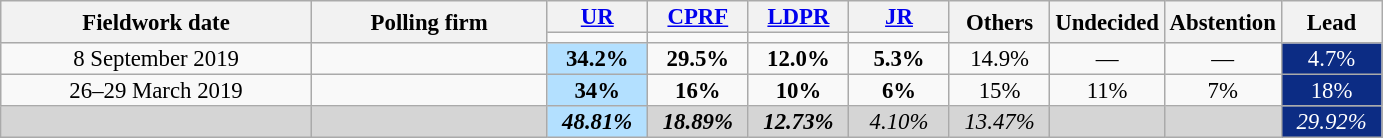<table class=wikitable style="font-size:95%; line-height:14px; text-align:center">
<tr>
<th style=width:200px; rowspan=2>Fieldwork date</th>
<th style=width:150px; rowspan=2>Polling firm</th>
<th style="width:60px;"><a href='#'>UR</a></th>
<th style="width:60px;"><a href='#'>CPRF</a></th>
<th style="width:60px;"><a href='#'>LDPR</a></th>
<th style="width:60px;"><a href='#'>JR</a></th>
<th style="width:60px;" rowspan=2>Others</th>
<th style="width:60px;" rowspan=2>Undecided</th>
<th style="width:60px;" rowspan=2>Abstention</th>
<th style="width:60px;" rowspan="2">Lead</th>
</tr>
<tr>
<td bgcolor=></td>
<td bgcolor=></td>
<td bgcolor=></td>
<td bgcolor=></td>
</tr>
<tr>
<td>8 September 2019</td>
<td></td>
<td style="background:#B3E0FF"><strong>34.2%</strong></td>
<td><strong>29.5%</strong></td>
<td><strong>12.0%</strong></td>
<td><strong>5.3%</strong></td>
<td>14.9%</td>
<td>—</td>
<td>—</td>
<td style="background:#0C2C84; color:white;">4.7%</td>
</tr>
<tr>
<td>26–29 March 2019</td>
<td></td>
<td style="background:#B3E0FF"><strong>34%</strong></td>
<td><strong>16%</strong></td>
<td><strong>10%</strong></td>
<td><strong>6%</strong></td>
<td>15%</td>
<td>11%</td>
<td>7%</td>
<td style="background:#0C2C84; color:white;">18%</td>
</tr>
<tr>
<td style="background:#D5D5D5"></td>
<td style="background:#D5D5D5"></td>
<td style="background:#B3E0FF"><strong><em>48.81%</em></strong></td>
<td style="background:#D5D5D5"><strong><em>18.89%</em></strong></td>
<td style="background:#D5D5D5"><strong><em>12.73%</em></strong></td>
<td style="background:#D5D5D5"><em>4.10%</em></td>
<td style="background:#D5D5D5"><em>13.47%</em></td>
<td style="background:#D5D5D5"></td>
<td style="background:#D5D5D5"></td>
<td style="background:#0C2C84; color:white;"><em>29.92%</em></td>
</tr>
</table>
